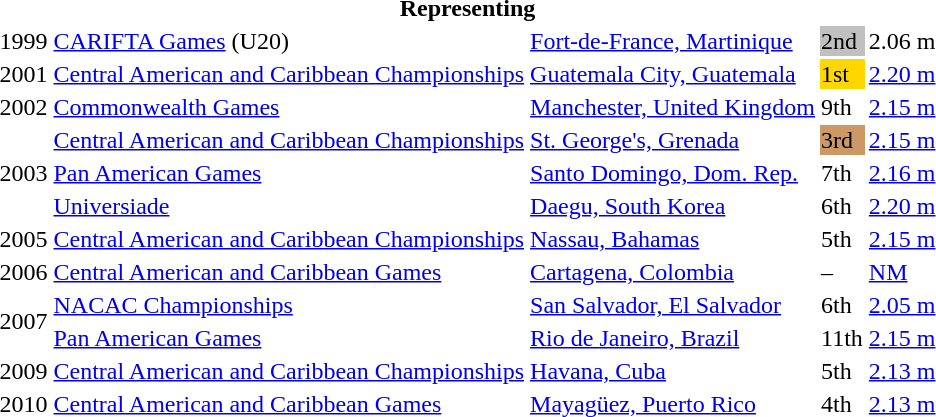<table>
<tr>
<th colspan="5">Representing </th>
</tr>
<tr>
<td>1999</td>
<td><a href='#'>CARIFTA Games</a> (U20)</td>
<td><a href='#'>Fort-de-France, Martinique</a></td>
<td bgcolor=silver>2nd</td>
<td>2.06 m</td>
</tr>
<tr>
<td>2001</td>
<td><a href='#'>Central American and Caribbean Championships</a></td>
<td><a href='#'>Guatemala City, Guatemala</a></td>
<td bgcolor=gold>1st</td>
<td><a href='#'>2.20 m</a></td>
</tr>
<tr>
<td>2002</td>
<td><a href='#'>Commonwealth Games</a></td>
<td><a href='#'>Manchester, United Kingdom</a></td>
<td>9th</td>
<td><a href='#'>2.15 m</a></td>
</tr>
<tr>
<td rowspan=3>2003</td>
<td><a href='#'>Central American and Caribbean Championships</a></td>
<td><a href='#'>St. George's, Grenada</a></td>
<td bgcolor=cc9966>3rd</td>
<td><a href='#'>2.15 m</a></td>
</tr>
<tr>
<td><a href='#'>Pan American Games</a></td>
<td><a href='#'>Santo Domingo, Dom. Rep.</a></td>
<td>7th</td>
<td><a href='#'>2.16 m</a></td>
</tr>
<tr>
<td><a href='#'>Universiade</a></td>
<td><a href='#'>Daegu, South Korea</a></td>
<td>6th</td>
<td><a href='#'>2.20 m</a></td>
</tr>
<tr>
<td>2005</td>
<td><a href='#'>Central American and Caribbean Championships</a></td>
<td><a href='#'>Nassau, Bahamas</a></td>
<td>5th</td>
<td><a href='#'>2.15 m</a></td>
</tr>
<tr>
<td>2006</td>
<td><a href='#'>Central American and Caribbean Games</a></td>
<td><a href='#'>Cartagena, Colombia</a></td>
<td>–</td>
<td><a href='#'>NM</a></td>
</tr>
<tr>
<td rowspan=2>2007</td>
<td><a href='#'>NACAC Championships</a></td>
<td><a href='#'>San Salvador, El Salvador</a></td>
<td>6th</td>
<td><a href='#'>2.05 m</a></td>
</tr>
<tr>
<td><a href='#'>Pan American Games</a></td>
<td><a href='#'>Rio de Janeiro, Brazil</a></td>
<td>11th</td>
<td><a href='#'>2.15 m</a></td>
</tr>
<tr>
<td>2009</td>
<td><a href='#'>Central American and Caribbean Championships</a></td>
<td><a href='#'>Havana, Cuba</a></td>
<td>5th</td>
<td><a href='#'>2.13 m</a></td>
</tr>
<tr>
<td>2010</td>
<td><a href='#'>Central American and Caribbean Games</a></td>
<td><a href='#'>Mayagüez, Puerto Rico</a></td>
<td>4th</td>
<td><a href='#'>2.13 m</a></td>
</tr>
</table>
